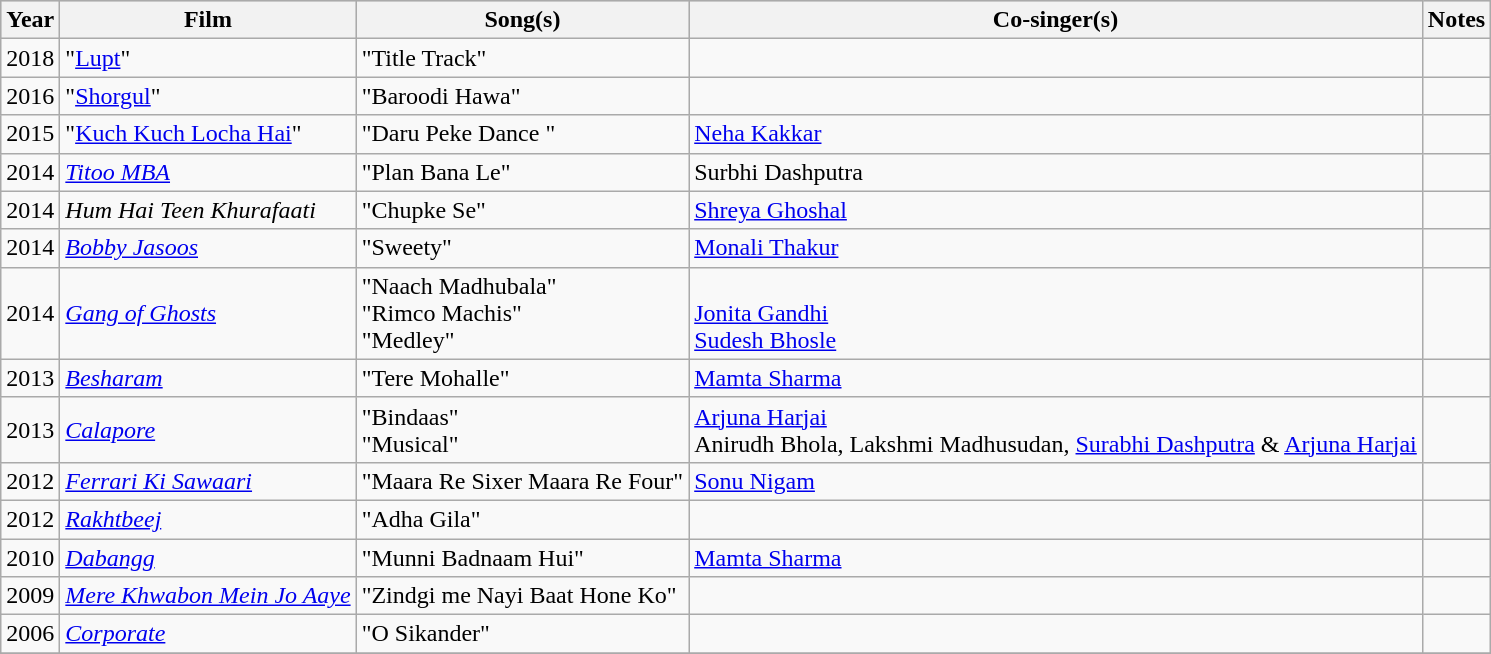<table class="wikitable sortable">
<tr style="background:#ccc; text-align:center;">
<th>Year</th>
<th>Film</th>
<th>Song(s)</th>
<th>Co-singer(s)</th>
<th>Notes</th>
</tr>
<tr>
<td>2018</td>
<td>"<a href='#'>Lupt</a>"</td>
<td>"Title Track"</td>
<td></td>
<td></td>
</tr>
<tr>
<td>2016</td>
<td>"<a href='#'>Shorgul</a>"</td>
<td>"Baroodi Hawa"</td>
<td></td>
<td></td>
</tr>
<tr>
<td>2015</td>
<td>"<a href='#'>Kuch Kuch Locha Hai</a>"</td>
<td>"Daru Peke Dance "</td>
<td><a href='#'>Neha Kakkar</a></td>
<td></td>
</tr>
<tr>
<td>2014</td>
<td><em><a href='#'>Titoo MBA</a></em></td>
<td>"Plan Bana Le"</td>
<td>Surbhi Dashputra</td>
<td></td>
</tr>
<tr>
<td>2014</td>
<td><em>Hum Hai Teen Khurafaati</em></td>
<td>"Chupke Se"</td>
<td><a href='#'>Shreya Ghoshal</a></td>
<td></td>
</tr>
<tr>
<td>2014</td>
<td><em><a href='#'>Bobby Jasoos</a></em></td>
<td>"Sweety"</td>
<td><a href='#'>Monali Thakur</a></td>
<td></td>
</tr>
<tr>
<td>2014</td>
<td><em><a href='#'>Gang of Ghosts</a></em></td>
<td>"Naach Madhubala"<br>"Rimco Machis"<br>"Medley"</td>
<td><br><a href='#'>Jonita Gandhi</a><br><a href='#'>Sudesh Bhosle</a></td>
<td></td>
</tr>
<tr>
<td>2013</td>
<td><em><a href='#'>Besharam</a></em></td>
<td>"Tere Mohalle"</td>
<td><a href='#'>Mamta Sharma</a></td>
<td></td>
</tr>
<tr>
<td>2013</td>
<td><em><a href='#'>Calapore</a></em></td>
<td>"Bindaas"<br>"Musical"</td>
<td><a href='#'>Arjuna Harjai</a><br>Anirudh Bhola, Lakshmi Madhusudan, <a href='#'>Surabhi Dashputra</a> & <a href='#'>Arjuna Harjai</a></td>
<td></td>
</tr>
<tr>
<td>2012</td>
<td><em><a href='#'>Ferrari Ki Sawaari</a></em></td>
<td>"Maara Re Sixer Maara Re Four"</td>
<td><a href='#'>Sonu Nigam</a></td>
<td></td>
</tr>
<tr>
<td>2012</td>
<td><em><a href='#'>Rakhtbeej</a></em></td>
<td>"Adha Gila"</td>
<td></td>
<td></td>
</tr>
<tr>
<td>2010</td>
<td><em><a href='#'>Dabangg</a></em></td>
<td>"Munni Badnaam Hui"</td>
<td><a href='#'>Mamta Sharma</a></td>
<td></td>
</tr>
<tr>
<td>2009</td>
<td><em><a href='#'>Mere Khwabon Mein Jo Aaye</a></em></td>
<td>"Zindgi me Nayi Baat Hone Ko"</td>
<td></td>
<td></td>
</tr>
<tr>
<td>2006</td>
<td><em><a href='#'>Corporate</a></em></td>
<td>"O Sikander"</td>
<td></td>
<td></td>
</tr>
<tr>
</tr>
</table>
